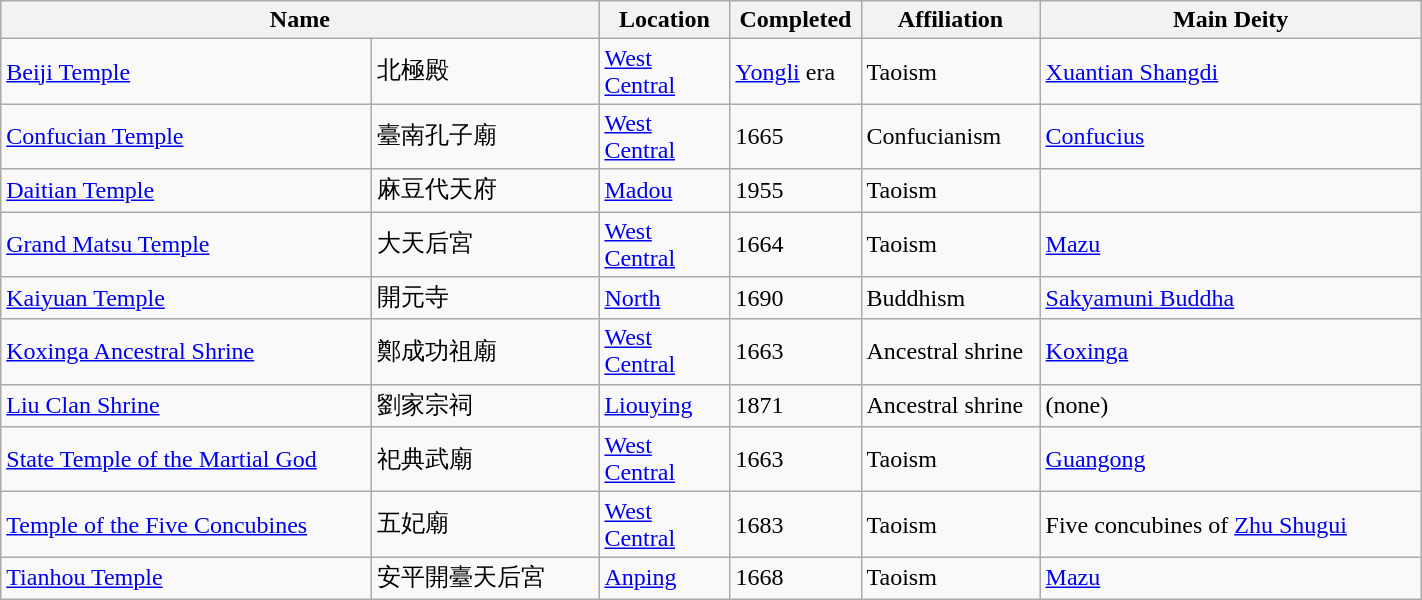<table class="wikitable sortable" style="width:75%">
<tr>
<th colspan="2" scope="col">Name</th>
<th scope="col" style="width:5em">Location</th>
<th scope="col" style="width:5em">Completed</th>
<th scope="col" style="width:7em">Affiliation</th>
<th scope="col">Main Deity</th>
</tr>
<tr>
<td style="width:15em"><a href='#'>Beiji Temple</a></td>
<td style="width:9em">北極殿</td>
<td><a href='#'>West Central</a></td>
<td data-sort-value="1645.5"><a href='#'>Yongli</a> era</td>
<td>Taoism</td>
<td><a href='#'>Xuantian Shangdi</a></td>
</tr>
<tr>
<td><a href='#'>Confucian Temple</a></td>
<td>臺南孔子廟</td>
<td><a href='#'>West Central</a></td>
<td>1665</td>
<td>Confucianism</td>
<td><a href='#'>Confucius</a></td>
</tr>
<tr>
<td><a href='#'>Daitian Temple</a></td>
<td>麻豆代天府</td>
<td><a href='#'>Madou</a></td>
<td>1955</td>
<td>Taoism</td>
<td></td>
</tr>
<tr>
<td><a href='#'>Grand Matsu Temple</a></td>
<td>大天后宮</td>
<td><a href='#'>West Central</a></td>
<td>1664</td>
<td>Taoism</td>
<td><a href='#'>Mazu</a></td>
</tr>
<tr>
<td><a href='#'>Kaiyuan Temple</a></td>
<td>開元寺</td>
<td><a href='#'>North</a></td>
<td>1690</td>
<td>Buddhism</td>
<td><a href='#'>Sakyamuni Buddha</a></td>
</tr>
<tr>
<td><a href='#'>Koxinga Ancestral Shrine</a></td>
<td>鄭成功祖廟</td>
<td><a href='#'>West Central</a></td>
<td>1663</td>
<td>Ancestral shrine</td>
<td><a href='#'>Koxinga</a></td>
</tr>
<tr>
<td><a href='#'>Liu Clan Shrine</a></td>
<td>劉家宗祠</td>
<td><a href='#'>Liouying</a></td>
<td>1871</td>
<td>Ancestral shrine</td>
<td>(none)</td>
</tr>
<tr>
<td><a href='#'>State Temple of the Martial God</a></td>
<td>祀典武廟</td>
<td><a href='#'>West Central</a></td>
<td>1663</td>
<td>Taoism</td>
<td><a href='#'>Guangong</a></td>
</tr>
<tr>
<td><a href='#'>Temple of the Five Concubines</a></td>
<td>五妃廟</td>
<td><a href='#'>West Central</a></td>
<td>1683</td>
<td>Taoism</td>
<td>Five concubines of <a href='#'>Zhu Shugui</a></td>
</tr>
<tr>
<td><a href='#'>Tianhou Temple</a></td>
<td>安平開臺天后宮</td>
<td><a href='#'>Anping</a></td>
<td>1668</td>
<td>Taoism</td>
<td><a href='#'>Mazu</a></td>
</tr>
</table>
